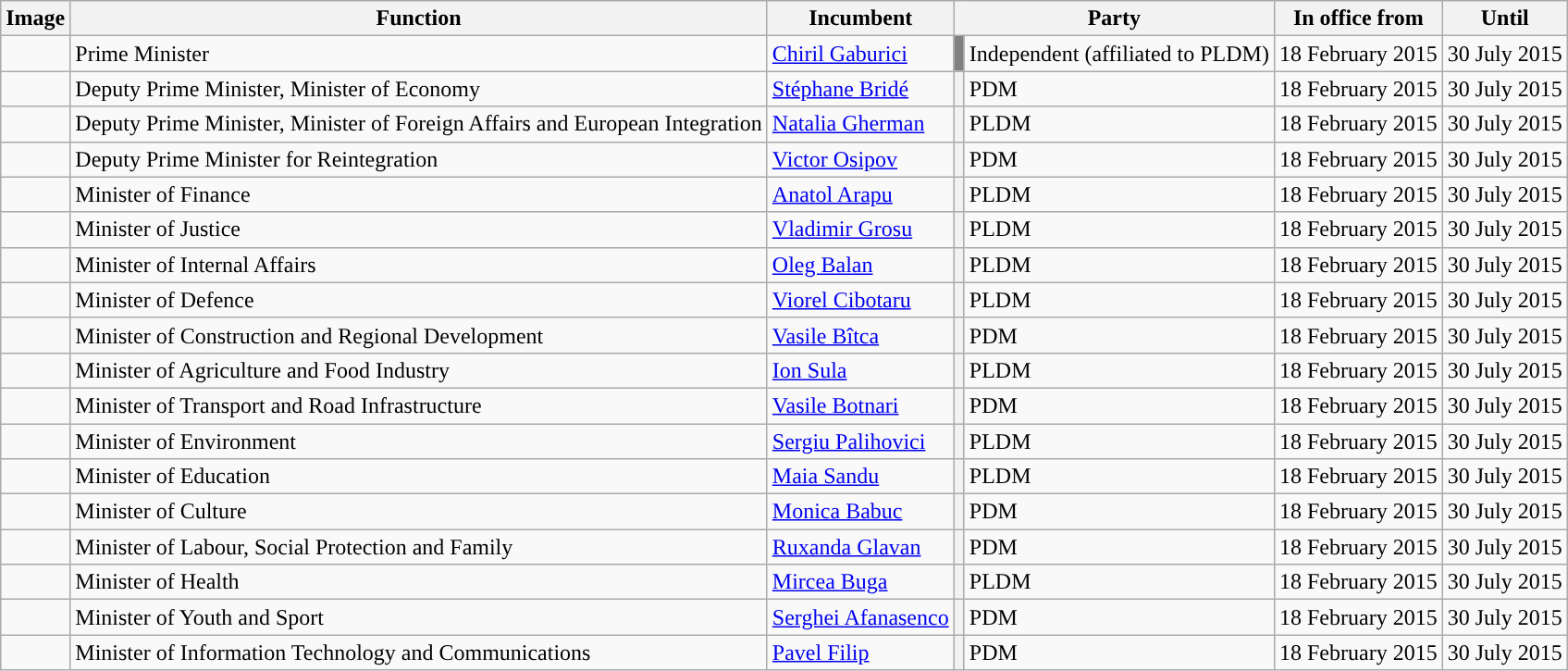<table class="wikitable">
<tr>
<th>Image</th>
<th>Function</th>
<th>Incumbent</th>
<th colspan="2">Party</th>
<th>In office from</th>
<th>Until</th>
</tr>
<tr>
<td></td>
<td>Prime Minister</td>
<td><a href='#'>Chiril Gaburici</a></td>
<th style="background-color: grey"></th>
<td>Independent (affiliated to PLDM)</td>
<td>18 February 2015</td>
<td>30 July 2015</td>
</tr>
<tr>
<td></td>
<td>Deputy Prime Minister, Minister of Economy</td>
<td><a href='#'>Stéphane Bridé</a></td>
<th style="background-color: "></th>
<td>PDM</td>
<td>18 February 2015</td>
<td>30 July 2015</td>
</tr>
<tr>
<td></td>
<td>Deputy Prime Minister, Minister of Foreign Affairs and European Integration</td>
<td><a href='#'>Natalia Gherman</a></td>
<th style="background-color: "></th>
<td>PLDM</td>
<td>18 February 2015</td>
<td>30 July 2015</td>
</tr>
<tr>
<td></td>
<td>Deputy Prime Minister for Reintegration</td>
<td><a href='#'>Victor Osipov</a></td>
<th style="background-color: "></th>
<td>PDM</td>
<td>18 February 2015</td>
<td>30 July 2015</td>
</tr>
<tr>
<td></td>
<td>Minister of Finance</td>
<td><a href='#'>Anatol Arapu</a></td>
<th style="background-color: "></th>
<td>PLDM</td>
<td>18 February 2015</td>
<td>30 July 2015</td>
</tr>
<tr>
<td></td>
<td>Minister of Justice</td>
<td><a href='#'>Vladimir Grosu</a></td>
<th style="background-color: "></th>
<td>PLDM</td>
<td>18 February 2015</td>
<td>30 July 2015</td>
</tr>
<tr>
<td></td>
<td>Minister of Internal Affairs</td>
<td><a href='#'>Oleg Balan</a></td>
<th style="background-color: "></th>
<td>PLDM</td>
<td>18 February 2015</td>
<td>30 July 2015</td>
</tr>
<tr>
<td></td>
<td>Minister of Defence</td>
<td><a href='#'>Viorel Cibotaru</a></td>
<th style="background-color: "></th>
<td>PLDM</td>
<td>18 February 2015</td>
<td>30 July 2015</td>
</tr>
<tr>
<td></td>
<td>Minister of Construction and Regional Development</td>
<td><a href='#'>Vasile Bîtca</a></td>
<th style="background-color: "></th>
<td>PDM</td>
<td>18 February 2015</td>
<td>30 July 2015</td>
</tr>
<tr>
<td></td>
<td>Minister of Agriculture and Food Industry</td>
<td><a href='#'>Ion Sula</a></td>
<th style="background-color: "></th>
<td>PLDM</td>
<td>18 February 2015</td>
<td>30 July 2015</td>
</tr>
<tr>
<td></td>
<td>Minister of Transport and Road Infrastructure</td>
<td><a href='#'>Vasile Botnari</a></td>
<th style="background-color: "></th>
<td>PDM</td>
<td>18 February 2015</td>
<td>30 July 2015</td>
</tr>
<tr>
<td></td>
<td>Minister of Environment</td>
<td><a href='#'>Sergiu Palihovici</a></td>
<th style="background-color: "></th>
<td>PLDM</td>
<td>18 February 2015</td>
<td>30 July 2015</td>
</tr>
<tr>
<td></td>
<td>Minister of Education</td>
<td><a href='#'>Maia Sandu</a></td>
<th style="background-color: "></th>
<td>PLDM</td>
<td>18 February 2015</td>
<td>30 July 2015</td>
</tr>
<tr>
<td></td>
<td>Minister of Culture</td>
<td><a href='#'>Monica Babuc</a></td>
<th style="background-color: "></th>
<td>PDM</td>
<td>18 February 2015</td>
<td>30 July 2015</td>
</tr>
<tr>
<td></td>
<td>Minister of Labour, Social Protection and Family</td>
<td><a href='#'>Ruxanda Glavan</a></td>
<th style="background-color: "></th>
<td>PDM</td>
<td>18 February 2015</td>
<td>30 July 2015</td>
</tr>
<tr>
<td></td>
<td>Minister of Health</td>
<td><a href='#'>Mircea Buga</a></td>
<th style="background-color: "></th>
<td>PLDM</td>
<td>18 February 2015</td>
<td>30 July 2015</td>
</tr>
<tr>
<td></td>
<td>Minister of Youth and Sport</td>
<td><a href='#'>Serghei Afanasenco</a></td>
<th style="background-color: "></th>
<td>PDM</td>
<td>18 February 2015</td>
<td>30 July 2015</td>
</tr>
<tr>
<td></td>
<td>Minister of Information Technology and Communications</td>
<td><a href='#'>Pavel Filip</a></td>
<th style="background-color: "></th>
<td>PDM</td>
<td>18 February 2015</td>
<td>30 July 2015</td>
</tr>
</table>
